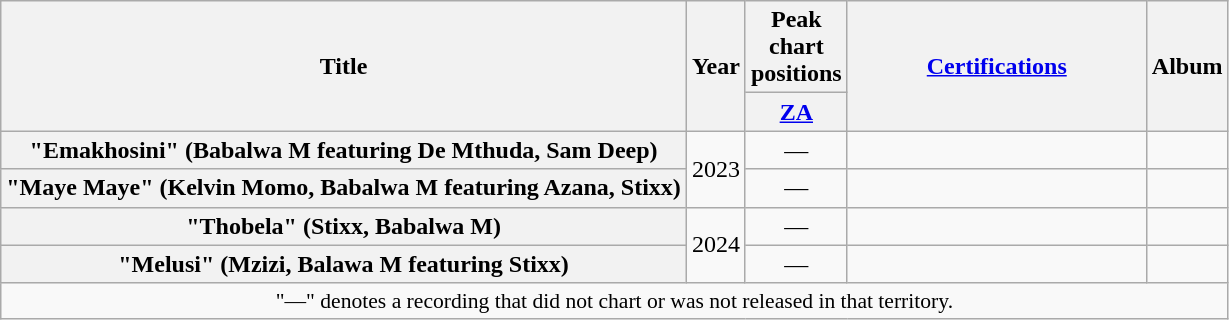<table class="wikitable plainrowheaders" style="text-align:center;">
<tr>
<th scope="col" rowspan="2">Title</th>
<th scope="col" rowspan="2">Year</th>
<th scope="col" colspan="1">Peak chart positions</th>
<th scope="col" rowspan="2" style="width:12em;"><a href='#'>Certifications</a></th>
<th scope="col" rowspan="2">Album</th>
</tr>
<tr>
<th scope="col" style="width:3em;font-size:100%;"><a href='#'>ZA</a><br></th>
</tr>
<tr>
<th scope="row">"Emakhosini" (Babalwa M featuring De Mthuda, Sam Deep)</th>
<td rowspan=2>2023</td>
<td>—</td>
<td></td>
<td></td>
</tr>
<tr>
<th scope="row">"Maye Maye" (Kelvin Momo, Babalwa M featuring Azana, Stixx)</th>
<td>—</td>
<td></td>
<td></td>
</tr>
<tr>
<th scope="row">"Thobela" (Stixx, Babalwa M)</th>
<td rowspan=2>2024</td>
<td>—</td>
<td></td>
<td></td>
</tr>
<tr>
<th scope="row">"Melusi" (Mzizi, Balawa M featuring Stixx)</th>
<td>—</td>
<td></td>
<td></td>
</tr>
<tr>
<td colspan="8" style="font-size:90%">"—" denotes a recording that did not chart or was not released in that territory.</td>
</tr>
</table>
